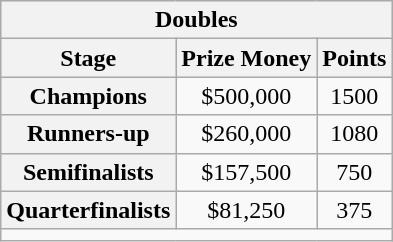<table class=wikitable style=text-align:center>
<tr style="background:#d1e4fd;">
<th colspan=3>Doubles</th>
</tr>
<tr style="background:#d1e4fd;">
<th>Stage</th>
<th>Prize Money</th>
<th>Points</th>
</tr>
<tr>
<th>Champions</th>
<td>$500,000</td>
<td>1500</td>
</tr>
<tr>
<th>Runners-up</th>
<td>$260,000</td>
<td>1080</td>
</tr>
<tr>
<th>Semifinalists</th>
<td>$157,500</td>
<td>750</td>
</tr>
<tr>
<th>Quarterfinalists</th>
<td>$81,250</td>
<td>375</td>
</tr>
<tr>
<td colspan="3" style="text-align:center;"></td>
</tr>
</table>
